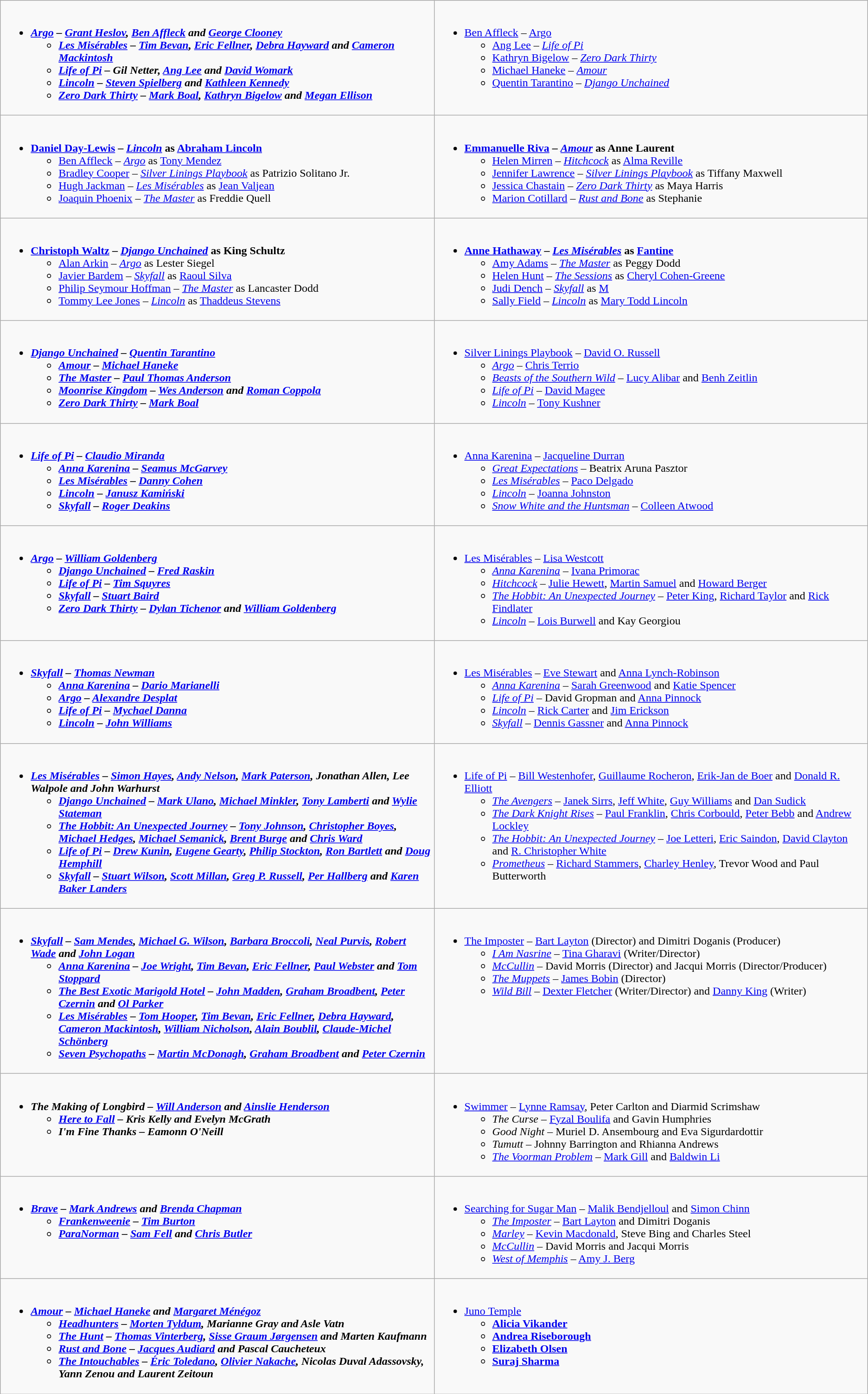<table class=wikitable>
<tr>
<td valign="top" width="50%"><br><ul><li><strong><em><a href='#'>Argo</a><em> – <a href='#'>Grant Heslov</a>, <a href='#'>Ben Affleck</a> and <a href='#'>George Clooney</a><strong><ul><li></em><a href='#'>Les Misérables</a><em> – <a href='#'>Tim Bevan</a>, <a href='#'>Eric Fellner</a>, <a href='#'>Debra Hayward</a> and <a href='#'>Cameron Mackintosh</a></li><li></em><a href='#'>Life of Pi</a><em> – Gil Netter, <a href='#'>Ang Lee</a> and <a href='#'>David Womark</a></li><li></em><a href='#'>Lincoln</a><em> – <a href='#'>Steven Spielberg</a> and <a href='#'>Kathleen Kennedy</a></li><li></em><a href='#'>Zero Dark Thirty</a><em> – <a href='#'>Mark Boal</a>, <a href='#'>Kathryn Bigelow</a> and <a href='#'>Megan Ellison</a></li></ul></li></ul></td>
<td valign="top" width="50%"><br><ul><li></strong><a href='#'>Ben Affleck</a> – </em><a href='#'>Argo</a></em></strong><ul><li><a href='#'>Ang Lee</a> – <em><a href='#'>Life of Pi</a></em></li><li><a href='#'>Kathryn Bigelow</a> – <em><a href='#'>Zero Dark Thirty</a></em></li><li><a href='#'>Michael Haneke</a> – <em><a href='#'>Amour</a></em></li><li><a href='#'>Quentin Tarantino</a> – <em><a href='#'>Django Unchained</a></em></li></ul></li></ul></td>
</tr>
<tr>
<td valign="top" width="50%"><br><ul><li><strong><a href='#'>Daniel Day-Lewis</a> – <em><a href='#'>Lincoln</a></em> as <a href='#'>Abraham Lincoln</a></strong><ul><li><a href='#'>Ben Affleck</a> – <em><a href='#'>Argo</a></em> as <a href='#'>Tony Mendez</a></li><li><a href='#'>Bradley Cooper</a> – <em><a href='#'>Silver Linings Playbook</a></em> as Patrizio Solitano Jr.</li><li><a href='#'>Hugh Jackman</a> – <em><a href='#'>Les Misérables</a></em> as <a href='#'>Jean Valjean</a></li><li><a href='#'>Joaquin Phoenix</a> – <em><a href='#'>The Master</a></em> as Freddie Quell</li></ul></li></ul></td>
<td valign="top" width="50%"><br><ul><li><strong><a href='#'>Emmanuelle Riva</a> – <em><a href='#'>Amour</a></em> as Anne Laurent</strong><ul><li><a href='#'>Helen Mirren</a> – <em><a href='#'>Hitchcock</a></em> as <a href='#'>Alma Reville</a></li><li><a href='#'>Jennifer Lawrence</a> – <em><a href='#'>Silver Linings Playbook</a></em> as Tiffany Maxwell</li><li><a href='#'>Jessica Chastain</a> – <em><a href='#'>Zero Dark Thirty</a></em> as Maya Harris</li><li><a href='#'>Marion Cotillard</a> – <em><a href='#'>Rust and Bone</a></em> as Stephanie</li></ul></li></ul></td>
</tr>
<tr>
<td valign="top" width="50%"><br><ul><li><strong><a href='#'>Christoph Waltz</a> – <em><a href='#'>Django Unchained</a></em> as King Schultz</strong><ul><li><a href='#'>Alan Arkin</a> – <em><a href='#'>Argo</a></em> as Lester Siegel</li><li><a href='#'>Javier Bardem</a> – <em><a href='#'>Skyfall</a></em> as <a href='#'>Raoul Silva</a></li><li><a href='#'>Philip Seymour Hoffman</a> – <em><a href='#'>The Master</a></em> as Lancaster Dodd</li><li><a href='#'>Tommy Lee Jones</a> – <em><a href='#'>Lincoln</a></em> as <a href='#'>Thaddeus Stevens</a></li></ul></li></ul></td>
<td valign="top" width="50%"><br><ul><li><strong><a href='#'>Anne Hathaway</a> – <em><a href='#'>Les Misérables</a></em> as <a href='#'>Fantine</a></strong><ul><li><a href='#'>Amy Adams</a> – <em><a href='#'>The Master</a></em> as Peggy Dodd</li><li><a href='#'>Helen Hunt</a> – <em><a href='#'>The Sessions</a></em> as <a href='#'>Cheryl Cohen-Greene</a></li><li><a href='#'>Judi Dench</a> – <em><a href='#'>Skyfall</a></em> as <a href='#'>M</a></li><li><a href='#'>Sally Field</a> – <em><a href='#'>Lincoln</a></em> as <a href='#'>Mary Todd Lincoln</a></li></ul></li></ul></td>
</tr>
<tr>
<td valign="top" width="50%"><br><ul><li><strong><em><a href='#'>Django Unchained</a><em> – <a href='#'>Quentin Tarantino</a><strong><ul><li></em><a href='#'>Amour</a><em> – <a href='#'>Michael Haneke</a></li><li></em><a href='#'>The Master</a><em> – <a href='#'>Paul Thomas Anderson</a></li><li></em><a href='#'>Moonrise Kingdom</a><em> – <a href='#'>Wes Anderson</a> and <a href='#'>Roman Coppola</a></li><li></em><a href='#'>Zero Dark Thirty</a><em> – <a href='#'>Mark Boal</a></li></ul></li></ul></td>
<td valign="top" width="50%"><br><ul><li></em></strong><a href='#'>Silver Linings Playbook</a></em> – <a href='#'>David O. Russell</a></strong><ul><li><em><a href='#'>Argo</a></em> – <a href='#'>Chris Terrio</a></li><li><em><a href='#'>Beasts of the Southern Wild</a></em> – <a href='#'>Lucy Alibar</a> and <a href='#'>Benh Zeitlin</a></li><li><em><a href='#'>Life of Pi</a></em> – <a href='#'>David Magee</a></li><li><em><a href='#'>Lincoln</a></em> – <a href='#'>Tony Kushner</a></li></ul></li></ul></td>
</tr>
<tr>
<td valign="top" width="50%"><br><ul><li><strong><em><a href='#'>Life of Pi</a><em> – <a href='#'>Claudio Miranda</a><strong><ul><li></em><a href='#'>Anna Karenina</a><em> – <a href='#'>Seamus McGarvey</a></li><li></em><a href='#'>Les Misérables</a><em> – <a href='#'>Danny Cohen</a></li><li></em><a href='#'>Lincoln</a><em> – <a href='#'>Janusz Kamiński</a></li><li></em><a href='#'>Skyfall</a><em> – <a href='#'>Roger Deakins</a></li></ul></li></ul></td>
<td valign="top" width="50%"><br><ul><li></em></strong><a href='#'>Anna Karenina</a></em> – <a href='#'>Jacqueline Durran</a></strong><ul><li><em><a href='#'>Great Expectations</a></em> – Beatrix Aruna Pasztor</li><li><em><a href='#'>Les Misérables</a></em> – <a href='#'>Paco Delgado</a></li><li><em><a href='#'>Lincoln</a></em> – <a href='#'>Joanna Johnston</a></li><li><em><a href='#'>Snow White and the Huntsman</a></em> – <a href='#'>Colleen Atwood</a></li></ul></li></ul></td>
</tr>
<tr>
<td valign="top" width="50%"><br><ul><li><strong><em><a href='#'>Argo</a><em> – <a href='#'>William Goldenberg</a><strong><ul><li></em><a href='#'>Django Unchained</a><em> – <a href='#'>Fred Raskin</a></li><li></em><a href='#'>Life of Pi</a><em> – <a href='#'>Tim Squyres</a></li><li></em><a href='#'>Skyfall</a><em> – <a href='#'>Stuart Baird</a></li><li></em><a href='#'>Zero Dark Thirty</a><em> – <a href='#'>Dylan Tichenor</a> and <a href='#'>William Goldenberg</a></li></ul></li></ul></td>
<td valign="top" width="50%"><br><ul><li></em></strong><a href='#'>Les Misérables</a></em> – <a href='#'>Lisa Westcott</a></strong><ul><li><em><a href='#'>Anna Karenina</a></em> – <a href='#'>Ivana Primorac</a></li><li><em><a href='#'>Hitchcock</a></em> – <a href='#'>Julie Hewett</a>, <a href='#'>Martin Samuel</a> and <a href='#'>Howard Berger</a></li><li><em><a href='#'>The Hobbit: An Unexpected Journey</a></em> – <a href='#'>Peter King</a>, <a href='#'>Richard Taylor</a> and <a href='#'>Rick Findlater</a></li><li><em><a href='#'>Lincoln</a></em> – <a href='#'>Lois Burwell</a> and Kay Georgiou</li></ul></li></ul></td>
</tr>
<tr>
<td valign="top" width="50%"><br><ul><li><strong><em><a href='#'>Skyfall</a><em> – <a href='#'>Thomas Newman</a><strong><ul><li></em><a href='#'>Anna Karenina</a><em> – <a href='#'>Dario Marianelli</a></li><li></em><a href='#'>Argo</a><em> – <a href='#'>Alexandre Desplat</a></li><li></em><a href='#'>Life of Pi</a><em> – <a href='#'>Mychael Danna</a></li><li></em><a href='#'>Lincoln</a><em> – <a href='#'>John Williams</a></li></ul></li></ul></td>
<td valign="top" width="50%"><br><ul><li></em></strong><a href='#'>Les Misérables</a></em> – <a href='#'>Eve Stewart</a> and <a href='#'>Anna Lynch-Robinson</a></strong><ul><li><em><a href='#'>Anna Karenina</a></em> – <a href='#'>Sarah Greenwood</a> and <a href='#'>Katie Spencer</a></li><li><em><a href='#'>Life of Pi</a></em> – David Gropman and <a href='#'>Anna Pinnock</a></li><li><em><a href='#'>Lincoln</a></em> – <a href='#'>Rick Carter</a> and <a href='#'>Jim Erickson</a></li><li><em><a href='#'>Skyfall</a></em> – <a href='#'>Dennis Gassner</a> and <a href='#'>Anna Pinnock</a></li></ul></li></ul></td>
</tr>
<tr>
<td valign="top" width="50%"><br><ul><li><strong><em><a href='#'>Les Misérables</a><em> – <a href='#'>Simon Hayes</a>, <a href='#'>Andy Nelson</a>, <a href='#'>Mark Paterson</a>, Jonathan Allen, Lee Walpole and John Warhurst<strong><ul><li></em><a href='#'>Django Unchained</a><em> – <a href='#'>Mark Ulano</a>, <a href='#'>Michael Minkler</a>, <a href='#'>Tony Lamberti</a> and <a href='#'>Wylie Stateman</a></li><li></em><a href='#'>The Hobbit: An Unexpected Journey</a><em> – <a href='#'>Tony Johnson</a>, <a href='#'>Christopher Boyes</a>, <a href='#'>Michael Hedges</a>, <a href='#'>Michael Semanick</a>, <a href='#'>Brent Burge</a> and <a href='#'>Chris Ward</a></li><li></em><a href='#'>Life of Pi</a><em> – <a href='#'>Drew Kunin</a>, <a href='#'>Eugene Gearty</a>, <a href='#'>Philip Stockton</a>, <a href='#'>Ron Bartlett</a> and <a href='#'>Doug Hemphill</a></li><li></em><a href='#'>Skyfall</a><em> – <a href='#'>Stuart Wilson</a>, <a href='#'>Scott Millan</a>, <a href='#'>Greg P. Russell</a>, <a href='#'>Per Hallberg</a> and <a href='#'>Karen Baker Landers</a></li></ul></li></ul></td>
<td valign="top" width="50%"><br><ul><li></em></strong><a href='#'>Life of Pi</a></em> – <a href='#'>Bill Westenhofer</a>, <a href='#'>Guillaume Rocheron</a>, <a href='#'>Erik-Jan de Boer</a> and <a href='#'>Donald R. Elliott</a></strong><ul><li><em><a href='#'>The Avengers</a></em> – <a href='#'>Janek Sirrs</a>, <a href='#'>Jeff White</a>, <a href='#'>Guy Williams</a> and <a href='#'>Dan Sudick</a></li><li><em><a href='#'>The Dark Knight Rises</a></em> – <a href='#'>Paul Franklin</a>, <a href='#'>Chris Corbould</a>, <a href='#'>Peter Bebb</a> and <a href='#'>Andrew Lockley</a></li><li><em><a href='#'>The Hobbit: An Unexpected Journey</a></em> – <a href='#'>Joe Letteri</a>, <a href='#'>Eric Saindon</a>, <a href='#'>David Clayton</a> and <a href='#'>R. Christopher White</a></li><li><em><a href='#'>Prometheus</a></em> – <a href='#'>Richard Stammers</a>, <a href='#'>Charley Henley</a>, Trevor Wood and Paul Butterworth</li></ul></li></ul></td>
</tr>
<tr>
<td valign="top" width="50%"><br><ul><li><strong><em><a href='#'>Skyfall</a><em> – <a href='#'>Sam Mendes</a>, <a href='#'>Michael G. Wilson</a>, <a href='#'>Barbara Broccoli</a>, <a href='#'>Neal Purvis</a>, <a href='#'>Robert Wade</a> and <a href='#'>John Logan</a><strong><ul><li></em><a href='#'>Anna Karenina</a><em> – <a href='#'>Joe Wright</a>, <a href='#'>Tim Bevan</a>, <a href='#'>Eric Fellner</a>, <a href='#'>Paul Webster</a> and <a href='#'>Tom Stoppard</a></li><li></em><a href='#'>The Best Exotic Marigold Hotel</a><em> – <a href='#'>John Madden</a>, <a href='#'>Graham Broadbent</a>, <a href='#'>Peter Czernin</a> and <a href='#'>Ol Parker</a></li><li></em><a href='#'>Les Misérables</a><em> – <a href='#'>Tom Hooper</a>, <a href='#'>Tim Bevan</a>, <a href='#'>Eric Fellner</a>, <a href='#'>Debra Hayward</a>, <a href='#'>Cameron Mackintosh</a>, <a href='#'>William Nicholson</a>, <a href='#'>Alain Boublil</a>, <a href='#'>Claude-Michel Schönberg</a></li><li></em><a href='#'>Seven Psychopaths</a><em> – <a href='#'>Martin McDonagh</a>, <a href='#'>Graham Broadbent</a> and <a href='#'>Peter Czernin</a></li></ul></li></ul></td>
<td valign="top" width="50%"><br><ul><li></em></strong><a href='#'>The Imposter</a></em> – <a href='#'>Bart Layton</a> (Director) and Dimitri Doganis (Producer)</strong><ul><li><em><a href='#'>I Am Nasrine</a></em> – <a href='#'>Tina Gharavi</a> (Writer/Director)</li><li><em><a href='#'>McCullin</a></em> – David Morris (Director) and Jacqui Morris (Director/Producer)</li><li><em><a href='#'>The Muppets</a></em> – <a href='#'>James Bobin</a> (Director)</li><li><em><a href='#'>Wild Bill</a></em> – <a href='#'>Dexter Fletcher</a> (Writer/Director) and <a href='#'>Danny King</a> (Writer)</li></ul></li></ul></td>
</tr>
<tr>
<td valign="top" width="50%"><br><ul><li><strong><em>The Making of Longbird<em> – <a href='#'>Will Anderson</a> and <a href='#'>Ainslie Henderson</a><strong><ul><li></em><a href='#'>Here to Fall</a><em> – Kris Kelly and Evelyn McGrath</li><li></em>I'm Fine Thanks<em> – Eamonn O'Neill</li></ul></li></ul></td>
<td valign="top" width="50%"><br><ul><li></em></strong><a href='#'>Swimmer</a></em> – <a href='#'>Lynne Ramsay</a>, Peter Carlton and Diarmid Scrimshaw</strong><ul><li><em>The Curse</em> – <a href='#'>Fyzal Boulifa</a> and Gavin Humphries</li><li><em>Good Night</em> – Muriel D. Ansembourg and Eva Sigurdardottir</li><li><em>Tumutt</em> – Johnny Barrington and Rhianna Andrews</li><li><em><a href='#'>The Voorman Problem</a></em> – <a href='#'>Mark Gill</a> and <a href='#'>Baldwin Li</a></li></ul></li></ul></td>
</tr>
<tr>
<td valign="top" width="50%"><br><ul><li><strong><em><a href='#'>Brave</a><em> – <a href='#'>Mark Andrews</a> and <a href='#'>Brenda Chapman</a><strong><ul><li></em><a href='#'>Frankenweenie</a><em> – <a href='#'>Tim Burton</a></li><li></em><a href='#'>ParaNorman</a><em> – <a href='#'>Sam Fell</a> and <a href='#'>Chris Butler</a></li></ul></li></ul></td>
<td valign="top" width="50%"><br><ul><li></em></strong><a href='#'>Searching for Sugar Man</a></em> – <a href='#'>Malik Bendjelloul</a> and <a href='#'>Simon Chinn</a></strong><ul><li><em><a href='#'>The Imposter</a></em> – <a href='#'>Bart Layton</a> and Dimitri Doganis</li><li><em><a href='#'>Marley</a></em> – <a href='#'>Kevin Macdonald</a>, Steve Bing and Charles Steel</li><li><em><a href='#'>McCullin</a></em> – David Morris and Jacqui Morris</li><li><em><a href='#'>West of Memphis</a></em> – <a href='#'>Amy J. Berg</a></li></ul></li></ul></td>
</tr>
<tr>
<td valign="top" width="50%"><br><ul><li><strong><em><a href='#'>Amour</a><em> – <a href='#'>Michael Haneke</a> and <a href='#'>Margaret Ménégoz</a><strong><ul><li></em><a href='#'>Headhunters</a><em> – <a href='#'>Morten Tyldum</a>, Marianne Gray and Asle Vatn</li><li></em><a href='#'>The Hunt</a><em> – <a href='#'>Thomas Vinterberg</a>, <a href='#'>Sisse Graum Jørgensen</a> and Marten Kaufmann</li><li></em><a href='#'>Rust and Bone</a><em> – <a href='#'>Jacques Audiard</a> and Pascal Caucheteux</li><li></em><a href='#'>The Intouchables</a><em> – <a href='#'>Éric Toledano</a>, <a href='#'>Olivier Nakache</a>, Nicolas Duval Adassovsky, Yann Zenou and Laurent Zeitoun</li></ul></li></ul></td>
<td valign="top" width="50%"><br><ul><li></strong><a href='#'>Juno Temple</a><strong><ul><li><a href='#'>Alicia Vikander</a></li><li><a href='#'>Andrea Riseborough</a></li><li><a href='#'>Elizabeth Olsen</a></li><li><a href='#'>Suraj Sharma</a></li></ul></li></ul></td>
</tr>
</table>
